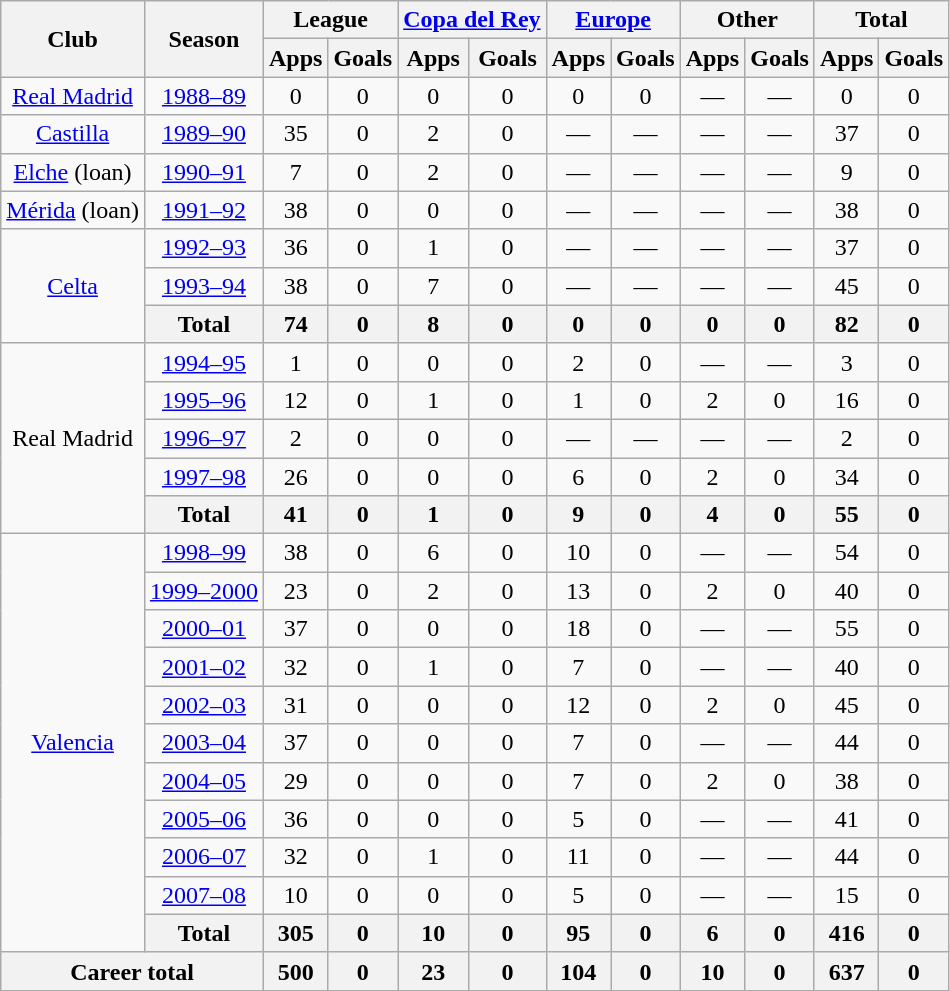<table class="wikitable" style="text-align:center">
<tr>
<th rowspan="2">Club</th>
<th rowspan="2">Season</th>
<th colspan="2">League</th>
<th colspan="2"><a href='#'>Copa del Rey</a></th>
<th colspan="2"><a href='#'>Europe</a></th>
<th colspan="2">Other</th>
<th colspan="2">Total</th>
</tr>
<tr>
<th>Apps</th>
<th>Goals</th>
<th>Apps</th>
<th>Goals</th>
<th>Apps</th>
<th>Goals</th>
<th>Apps</th>
<th>Goals</th>
<th>Apps</th>
<th>Goals</th>
</tr>
<tr>
<td><a href='#'>Real Madrid</a></td>
<td><a href='#'>1988–89</a></td>
<td>0</td>
<td>0</td>
<td>0</td>
<td>0</td>
<td>0</td>
<td>0</td>
<td>—</td>
<td>—</td>
<td>0</td>
<td>0</td>
</tr>
<tr>
<td><a href='#'>Castilla</a></td>
<td><a href='#'>1989–90</a></td>
<td>35</td>
<td>0</td>
<td>2</td>
<td>0</td>
<td>—</td>
<td>—</td>
<td>—</td>
<td>—</td>
<td>37</td>
<td>0</td>
</tr>
<tr>
<td><a href='#'>Elche</a> (loan)</td>
<td><a href='#'>1990–91</a></td>
<td>7</td>
<td>0</td>
<td>2</td>
<td>0</td>
<td>—</td>
<td>—</td>
<td>—</td>
<td>—</td>
<td>9</td>
<td>0</td>
</tr>
<tr>
<td><a href='#'>Mérida</a> (loan)</td>
<td><a href='#'>1991–92</a></td>
<td>38</td>
<td>0</td>
<td>0</td>
<td>0</td>
<td>—</td>
<td>—</td>
<td>—</td>
<td>—</td>
<td>38</td>
<td>0</td>
</tr>
<tr>
<td rowspan="3"><a href='#'>Celta</a></td>
<td><a href='#'>1992–93</a></td>
<td>36</td>
<td>0</td>
<td>1</td>
<td>0</td>
<td>—</td>
<td>—</td>
<td>—</td>
<td>—</td>
<td>37</td>
<td>0</td>
</tr>
<tr>
<td><a href='#'>1993–94</a></td>
<td>38</td>
<td>0</td>
<td>7</td>
<td>0</td>
<td>—</td>
<td>—</td>
<td>—</td>
<td>—</td>
<td>45</td>
<td>0</td>
</tr>
<tr>
<th>Total</th>
<th>74</th>
<th>0</th>
<th>8</th>
<th>0</th>
<th>0</th>
<th>0</th>
<th>0</th>
<th>0</th>
<th>82</th>
<th>0</th>
</tr>
<tr>
<td rowspan="5">Real Madrid</td>
<td><a href='#'>1994–95</a></td>
<td>1</td>
<td>0</td>
<td>0</td>
<td>0</td>
<td>2</td>
<td>0</td>
<td>—</td>
<td>—</td>
<td>3</td>
<td>0</td>
</tr>
<tr>
<td><a href='#'>1995–96</a></td>
<td>12</td>
<td>0</td>
<td>1</td>
<td>0</td>
<td>1</td>
<td>0</td>
<td>2</td>
<td>0</td>
<td>16</td>
<td>0</td>
</tr>
<tr>
<td><a href='#'>1996–97</a></td>
<td>2</td>
<td>0</td>
<td>0</td>
<td>0</td>
<td>—</td>
<td>—</td>
<td>—</td>
<td>—</td>
<td>2</td>
<td>0</td>
</tr>
<tr>
<td><a href='#'>1997–98</a></td>
<td>26</td>
<td>0</td>
<td>0</td>
<td>0</td>
<td>6</td>
<td>0</td>
<td>2</td>
<td>0</td>
<td>34</td>
<td>0</td>
</tr>
<tr>
<th>Total</th>
<th>41</th>
<th>0</th>
<th>1</th>
<th>0</th>
<th>9</th>
<th>0</th>
<th>4</th>
<th>0</th>
<th>55</th>
<th>0</th>
</tr>
<tr>
<td rowspan="11"><a href='#'>Valencia</a></td>
<td><a href='#'>1998–99</a></td>
<td>38</td>
<td>0</td>
<td>6</td>
<td>0</td>
<td>10</td>
<td>0</td>
<td>—</td>
<td>—</td>
<td>54</td>
<td>0</td>
</tr>
<tr>
<td><a href='#'>1999–2000</a></td>
<td>23</td>
<td>0</td>
<td>2</td>
<td>0</td>
<td>13</td>
<td>0</td>
<td>2</td>
<td>0</td>
<td>40</td>
<td>0</td>
</tr>
<tr>
<td><a href='#'>2000–01</a></td>
<td>37</td>
<td>0</td>
<td>0</td>
<td>0</td>
<td>18</td>
<td>0</td>
<td>—</td>
<td>—</td>
<td>55</td>
<td>0</td>
</tr>
<tr>
<td><a href='#'>2001–02</a></td>
<td>32</td>
<td>0</td>
<td>1</td>
<td>0</td>
<td>7</td>
<td>0</td>
<td>—</td>
<td>—</td>
<td>40</td>
<td>0</td>
</tr>
<tr>
<td><a href='#'>2002–03</a></td>
<td>31</td>
<td>0</td>
<td>0</td>
<td>0</td>
<td>12</td>
<td>0</td>
<td>2</td>
<td>0</td>
<td>45</td>
<td>0</td>
</tr>
<tr>
<td><a href='#'>2003–04</a></td>
<td>37</td>
<td>0</td>
<td>0</td>
<td>0</td>
<td>7</td>
<td>0</td>
<td>—</td>
<td>—</td>
<td>44</td>
<td>0</td>
</tr>
<tr>
<td><a href='#'>2004–05</a></td>
<td>29</td>
<td>0</td>
<td>0</td>
<td>0</td>
<td>7</td>
<td>0</td>
<td>2</td>
<td>0</td>
<td>38</td>
<td>0</td>
</tr>
<tr>
<td><a href='#'>2005–06</a></td>
<td>36</td>
<td>0</td>
<td>0</td>
<td>0</td>
<td>5</td>
<td>0</td>
<td>—</td>
<td>—</td>
<td>41</td>
<td>0</td>
</tr>
<tr>
<td><a href='#'>2006–07</a></td>
<td>32</td>
<td>0</td>
<td>1</td>
<td>0</td>
<td>11</td>
<td>0</td>
<td>—</td>
<td>—</td>
<td>44</td>
<td>0</td>
</tr>
<tr>
<td><a href='#'>2007–08</a></td>
<td>10</td>
<td>0</td>
<td>0</td>
<td>0</td>
<td>5</td>
<td>0</td>
<td>—</td>
<td>—</td>
<td>15</td>
<td>0</td>
</tr>
<tr>
<th>Total</th>
<th>305</th>
<th>0</th>
<th>10</th>
<th>0</th>
<th>95</th>
<th>0</th>
<th>6</th>
<th>0</th>
<th>416</th>
<th>0</th>
</tr>
<tr>
<th colspan="2">Career total</th>
<th>500</th>
<th>0</th>
<th>23</th>
<th>0</th>
<th>104</th>
<th>0</th>
<th>10</th>
<th>0</th>
<th>637</th>
<th>0</th>
</tr>
</table>
